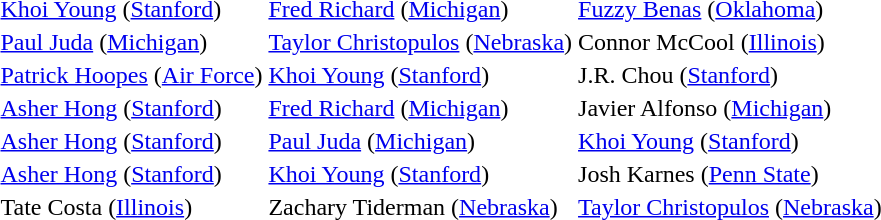<table>
<tr>
<th scope=row style="text-align:left"></th>
<td><a href='#'>Khoi Young</a> (<a href='#'>Stanford</a>)</td>
<td><a href='#'>Fred Richard</a> (<a href='#'>Michigan</a>)</td>
<td><a href='#'>Fuzzy Benas</a> (<a href='#'>Oklahoma</a>)</td>
</tr>
<tr>
<th scope=row style="text-align:left"></th>
<td><a href='#'>Paul Juda</a> (<a href='#'>Michigan</a>)</td>
<td><a href='#'>Taylor Christopulos</a> (<a href='#'>Nebraska</a>)</td>
<td>Connor McCool (<a href='#'>Illinois</a>)</td>
</tr>
<tr>
<th scope=row style="text-align:left"></th>
<td><a href='#'>Patrick Hoopes</a> (<a href='#'>Air Force</a>)</td>
<td><a href='#'>Khoi Young</a> (<a href='#'>Stanford</a>)</td>
<td>J.R. Chou (<a href='#'>Stanford</a>)</td>
</tr>
<tr>
<th scope=row style="text-align:left"></th>
<td><a href='#'>Asher Hong</a> (<a href='#'>Stanford</a>)</td>
<td><a href='#'>Fred Richard</a> (<a href='#'>Michigan</a>)</td>
<td>Javier Alfonso (<a href='#'>Michigan</a>)</td>
</tr>
<tr>
<th scope=row style="text-align:left"></th>
<td><a href='#'>Asher Hong</a> (<a href='#'>Stanford</a>)</td>
<td><a href='#'>Paul Juda</a> (<a href='#'>Michigan</a>)</td>
<td><a href='#'>Khoi Young</a> (<a href='#'>Stanford</a>)</td>
</tr>
<tr>
<th scope=row style="text-align:left"></th>
<td><a href='#'>Asher Hong</a> (<a href='#'>Stanford</a>)</td>
<td><a href='#'>Khoi Young</a> (<a href='#'>Stanford</a>)</td>
<td>Josh Karnes (<a href='#'>Penn State</a>)</td>
</tr>
<tr>
<th scope=row style="text-align:left"></th>
<td>Tate Costa (<a href='#'>Illinois</a>)</td>
<td>Zachary Tiderman (<a href='#'>Nebraska</a>)</td>
<td><a href='#'>Taylor Christopulos</a> (<a href='#'>Nebraska</a>)</td>
</tr>
</table>
